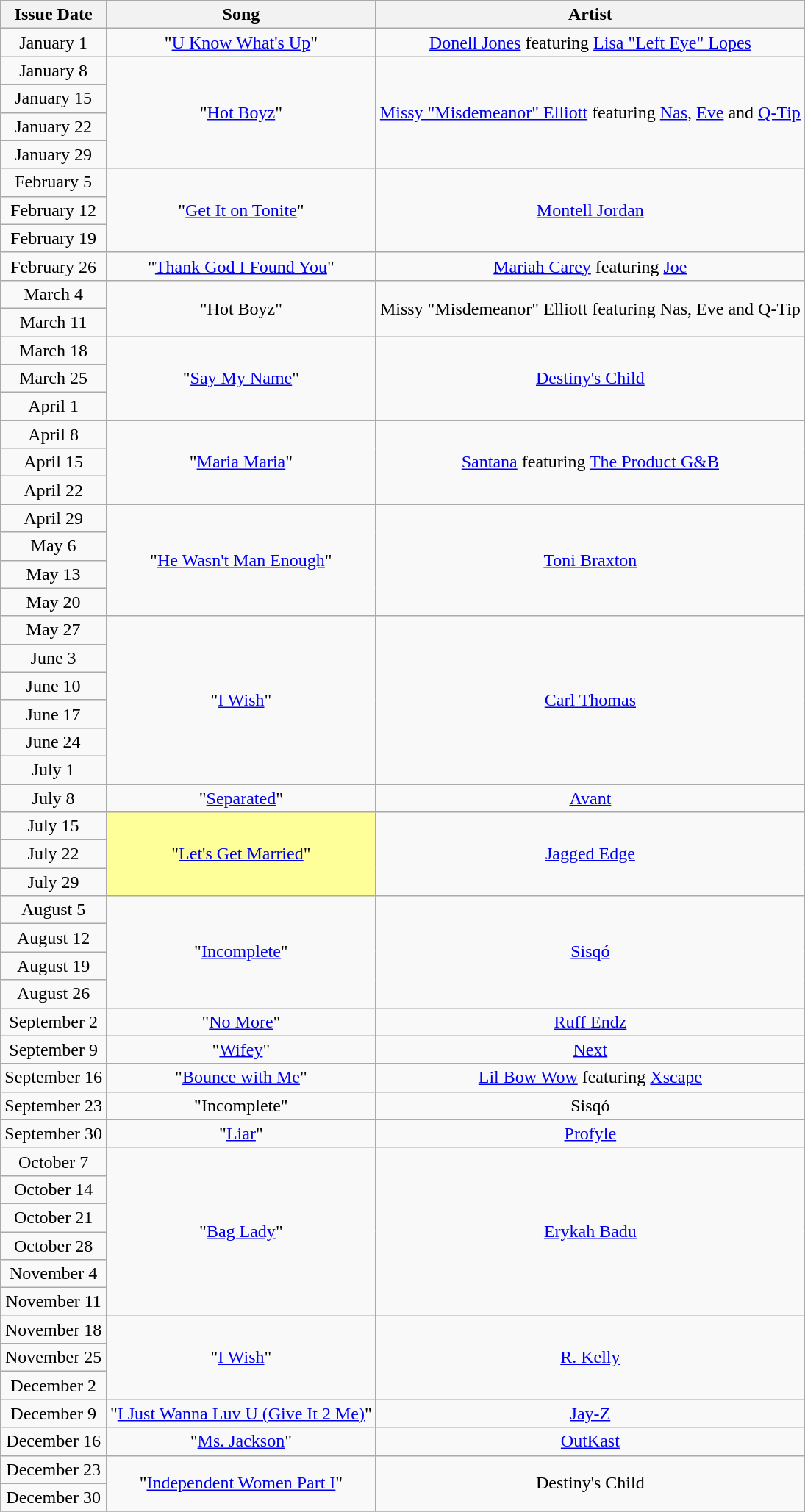<table class="wikitable plainrowheaders" style="text-align: center">
<tr>
<th>Issue Date</th>
<th>Song</th>
<th>Artist</th>
</tr>
<tr>
<td>January 1</td>
<td>"<a href='#'>U Know What's Up</a>"</td>
<td><a href='#'>Donell Jones</a> featuring <a href='#'>Lisa "Left Eye" Lopes</a></td>
</tr>
<tr>
<td>January 8</td>
<td rowspan="4">"<a href='#'>Hot Boyz</a>"</td>
<td rowspan="4"><a href='#'>Missy "Misdemeanor" Elliott</a> featuring <a href='#'>Nas</a>, <a href='#'>Eve</a> and <a href='#'>Q-Tip</a></td>
</tr>
<tr>
<td>January 15</td>
</tr>
<tr>
<td>January 22</td>
</tr>
<tr>
<td>January 29</td>
</tr>
<tr>
<td>February 5</td>
<td rowspan="3">"<a href='#'>Get It on Tonite</a>"</td>
<td rowspan="3"><a href='#'>Montell Jordan</a></td>
</tr>
<tr>
<td>February 12</td>
</tr>
<tr>
<td>February 19</td>
</tr>
<tr>
<td>February 26</td>
<td>"<a href='#'>Thank God I Found You</a>"</td>
<td><a href='#'>Mariah Carey</a> featuring <a href='#'>Joe</a></td>
</tr>
<tr>
<td>March 4</td>
<td rowspan="2">"Hot Boyz"</td>
<td rowspan="2">Missy "Misdemeanor" Elliott featuring Nas, Eve and Q-Tip</td>
</tr>
<tr>
<td>March 11</td>
</tr>
<tr>
<td>March 18</td>
<td rowspan="3">"<a href='#'>Say My Name</a>"</td>
<td rowspan="3"><a href='#'>Destiny's Child</a></td>
</tr>
<tr>
<td>March 25</td>
</tr>
<tr>
<td>April 1</td>
</tr>
<tr>
<td>April 8</td>
<td rowspan="3">"<a href='#'>Maria Maria</a>"</td>
<td rowspan="3"><a href='#'>Santana</a> featuring <a href='#'>The Product G&B</a></td>
</tr>
<tr>
<td>April 15</td>
</tr>
<tr>
<td>April 22</td>
</tr>
<tr>
<td>April 29</td>
<td rowspan="4">"<a href='#'>He Wasn't Man Enough</a>"</td>
<td rowspan="4"><a href='#'>Toni Braxton</a></td>
</tr>
<tr>
<td>May 6</td>
</tr>
<tr>
<td>May 13</td>
</tr>
<tr>
<td>May 20</td>
</tr>
<tr>
<td>May 27</td>
<td rowspan="6">"<a href='#'>I Wish</a>"</td>
<td rowspan="6"><a href='#'>Carl Thomas</a></td>
</tr>
<tr>
<td>June 3</td>
</tr>
<tr>
<td>June 10</td>
</tr>
<tr>
<td>June 17</td>
</tr>
<tr>
<td>June 24</td>
</tr>
<tr>
<td>July 1</td>
</tr>
<tr>
<td>July 8</td>
<td>"<a href='#'>Separated</a>"</td>
<td><a href='#'>Avant</a></td>
</tr>
<tr>
<td>July 15</td>
<td bgcolor=#FFFF99 rowspan="3">"<a href='#'>Let's Get Married</a>" </td>
<td rowspan="3"><a href='#'>Jagged Edge</a></td>
</tr>
<tr>
<td>July 22</td>
</tr>
<tr>
<td>July 29</td>
</tr>
<tr>
<td>August 5</td>
<td rowspan="4">"<a href='#'>Incomplete</a>"</td>
<td rowspan="4"><a href='#'>Sisqó</a></td>
</tr>
<tr>
<td>August 12</td>
</tr>
<tr>
<td>August 19</td>
</tr>
<tr>
<td>August 26</td>
</tr>
<tr>
<td>September 2</td>
<td>"<a href='#'>No More</a>"</td>
<td><a href='#'>Ruff Endz</a></td>
</tr>
<tr>
<td>September 9</td>
<td>"<a href='#'>Wifey</a>"</td>
<td><a href='#'>Next</a></td>
</tr>
<tr>
<td>September 16</td>
<td>"<a href='#'>Bounce with Me</a>"</td>
<td><a href='#'>Lil Bow Wow</a> featuring <a href='#'>Xscape</a></td>
</tr>
<tr>
<td>September 23</td>
<td>"Incomplete"</td>
<td>Sisqó</td>
</tr>
<tr>
<td>September 30</td>
<td>"<a href='#'>Liar</a>"</td>
<td><a href='#'>Profyle</a></td>
</tr>
<tr>
<td>October 7</td>
<td rowspan="6">"<a href='#'>Bag Lady</a>"</td>
<td rowspan="6"><a href='#'>Erykah Badu</a></td>
</tr>
<tr>
<td>October 14</td>
</tr>
<tr>
<td>October 21</td>
</tr>
<tr>
<td>October 28</td>
</tr>
<tr>
<td>November 4</td>
</tr>
<tr>
<td>November 11</td>
</tr>
<tr>
<td>November 18</td>
<td rowspan="3">"<a href='#'>I Wish</a>"</td>
<td rowspan="3"><a href='#'>R. Kelly</a></td>
</tr>
<tr>
<td>November 25</td>
</tr>
<tr>
<td>December 2</td>
</tr>
<tr>
<td>December 9</td>
<td>"<a href='#'>I Just Wanna Luv U (Give It 2 Me)</a>"</td>
<td><a href='#'>Jay-Z</a></td>
</tr>
<tr>
<td>December 16</td>
<td>"<a href='#'>Ms. Jackson</a>"</td>
<td><a href='#'>OutKast</a></td>
</tr>
<tr>
<td>December 23</td>
<td rowspan="2">"<a href='#'>Independent Women Part I</a>"</td>
<td rowspan="2">Destiny's Child</td>
</tr>
<tr>
<td>December 30</td>
</tr>
<tr>
</tr>
</table>
